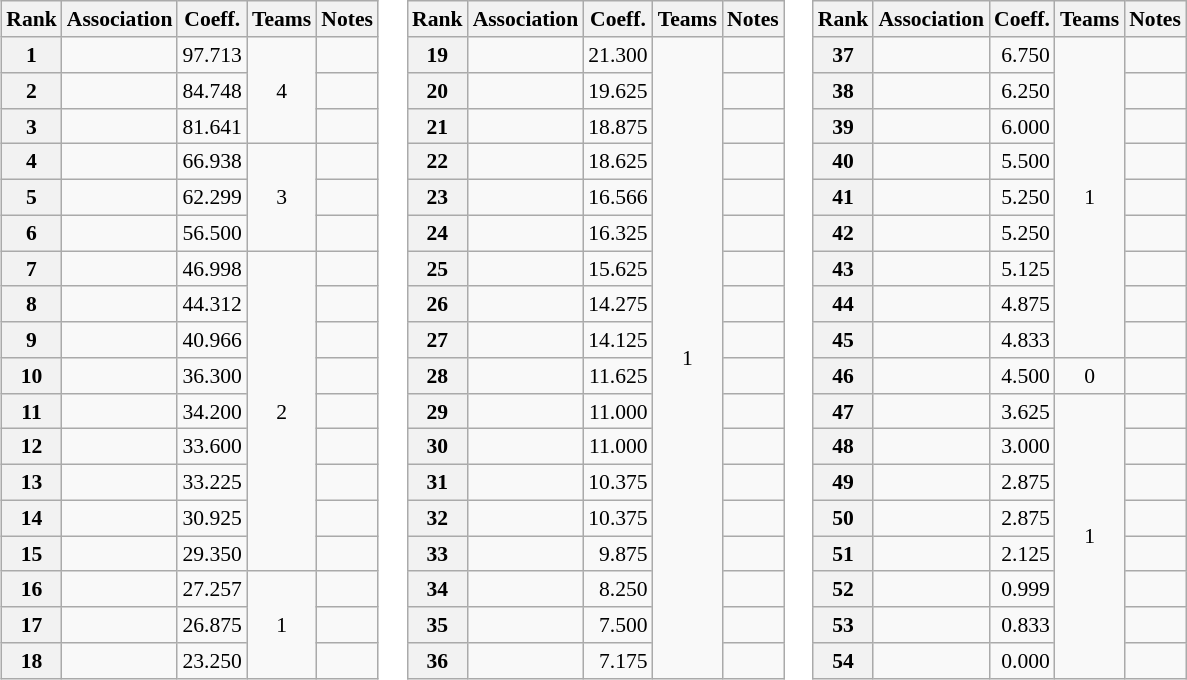<table>
<tr valign=top style="font-size:90%">
<td><br><table class="wikitable">
<tr>
<th>Rank</th>
<th>Association</th>
<th>Coeff.</th>
<th>Teams</th>
<th>Notes</th>
</tr>
<tr>
<th>1</th>
<td></td>
<td align=right>97.713</td>
<td align=center rowspan=3>4</td>
<td></td>
</tr>
<tr>
<th>2</th>
<td></td>
<td align=right>84.748</td>
<td></td>
</tr>
<tr>
<th>3</th>
<td></td>
<td align=right>81.641</td>
<td></td>
</tr>
<tr>
<th>4</th>
<td></td>
<td align=right>66.938</td>
<td align=center rowspan=3>3</td>
<td></td>
</tr>
<tr>
<th>5</th>
<td></td>
<td align=right>62.299</td>
<td></td>
</tr>
<tr>
<th>6</th>
<td></td>
<td align=right>56.500</td>
<td></td>
</tr>
<tr>
<th>7</th>
<td></td>
<td align=right>46.998</td>
<td align=center rowspan=9>2</td>
<td></td>
</tr>
<tr>
<th>8</th>
<td></td>
<td align=right>44.312</td>
<td></td>
</tr>
<tr>
<th>9</th>
<td></td>
<td align=right>40.966</td>
<td></td>
</tr>
<tr>
<th>10</th>
<td></td>
<td align=right>36.300</td>
<td></td>
</tr>
<tr>
<th>11</th>
<td></td>
<td align=right>34.200</td>
<td></td>
</tr>
<tr>
<th>12</th>
<td></td>
<td align=right>33.600</td>
<td></td>
</tr>
<tr>
<th>13</th>
<td></td>
<td align=right>33.225</td>
<td></td>
</tr>
<tr>
<th>14</th>
<td></td>
<td align=right>30.925</td>
<td></td>
</tr>
<tr>
<th>15</th>
<td></td>
<td align=right>29.350</td>
<td></td>
</tr>
<tr>
<th>16</th>
<td></td>
<td align=right>27.257</td>
<td align=center rowspan=3>1</td>
<td></td>
</tr>
<tr>
<th>17</th>
<td></td>
<td align=right>26.875</td>
<td></td>
</tr>
<tr>
<th>18</th>
<td></td>
<td align=right>23.250</td>
<td></td>
</tr>
</table>
</td>
<td><br><table class="wikitable">
<tr>
<th>Rank</th>
<th>Association</th>
<th>Coeff.</th>
<th>Teams</th>
<th>Notes</th>
</tr>
<tr>
<th>19</th>
<td></td>
<td align=right>21.300</td>
<td align=center rowspan=18>1</td>
<td></td>
</tr>
<tr>
<th>20</th>
<td></td>
<td align=right>19.625</td>
<td></td>
</tr>
<tr>
<th>21</th>
<td></td>
<td align=right>18.875</td>
<td></td>
</tr>
<tr>
<th>22</th>
<td></td>
<td align=right>18.625</td>
<td></td>
</tr>
<tr>
<th>23</th>
<td></td>
<td align=right>16.566</td>
<td></td>
</tr>
<tr>
<th>24</th>
<td></td>
<td align=right>16.325</td>
<td></td>
</tr>
<tr>
<th>25</th>
<td></td>
<td align=right>15.625</td>
<td></td>
</tr>
<tr>
<th>26</th>
<td></td>
<td align=right>14.275</td>
<td></td>
</tr>
<tr>
<th>27</th>
<td></td>
<td align=right>14.125</td>
<td></td>
</tr>
<tr>
<th>28</th>
<td></td>
<td align=right>11.625</td>
<td></td>
</tr>
<tr>
<th>29</th>
<td></td>
<td align=right>11.000</td>
<td></td>
</tr>
<tr>
<th>30</th>
<td></td>
<td align=right>11.000</td>
<td></td>
</tr>
<tr>
<th>31</th>
<td></td>
<td align=right>10.375</td>
<td></td>
</tr>
<tr>
<th>32</th>
<td></td>
<td align=right>10.375</td>
<td></td>
</tr>
<tr>
<th>33</th>
<td></td>
<td align=right>9.875</td>
<td></td>
</tr>
<tr>
<th>34</th>
<td></td>
<td align=right>8.250</td>
<td></td>
</tr>
<tr>
<th>35</th>
<td></td>
<td align=right>7.500</td>
<td></td>
</tr>
<tr>
<th>36</th>
<td></td>
<td align=right>7.175</td>
<td></td>
</tr>
</table>
</td>
<td><br><table class="wikitable">
<tr>
<th>Rank</th>
<th>Association</th>
<th>Coeff.</th>
<th>Teams</th>
<th>Notes</th>
</tr>
<tr>
<th>37</th>
<td></td>
<td align=right>6.750</td>
<td align=center rowspan=9>1</td>
<td></td>
</tr>
<tr>
<th>38</th>
<td></td>
<td align=right>6.250</td>
<td></td>
</tr>
<tr>
<th>39</th>
<td></td>
<td align=right>6.000</td>
<td></td>
</tr>
<tr>
<th>40</th>
<td></td>
<td align=right>5.500</td>
<td></td>
</tr>
<tr>
<th>41</th>
<td></td>
<td align=right>5.250</td>
<td></td>
</tr>
<tr>
<th>42</th>
<td></td>
<td align=right>5.250</td>
<td></td>
</tr>
<tr>
<th>43</th>
<td></td>
<td align=right>5.125</td>
<td></td>
</tr>
<tr>
<th>44</th>
<td></td>
<td align=right>4.875</td>
<td></td>
</tr>
<tr>
<th>45</th>
<td></td>
<td align=right>4.833</td>
<td></td>
</tr>
<tr>
<th>46</th>
<td></td>
<td align=right>4.500</td>
<td align=center>0</td>
<td></td>
</tr>
<tr>
<th>47</th>
<td></td>
<td align=right>3.625</td>
<td align=center rowspan=8>1</td>
<td></td>
</tr>
<tr>
<th>48</th>
<td></td>
<td align=right>3.000</td>
<td></td>
</tr>
<tr>
<th>49</th>
<td></td>
<td align=right>2.875</td>
<td></td>
</tr>
<tr>
<th>50</th>
<td></td>
<td align=right>2.875</td>
<td></td>
</tr>
<tr>
<th>51</th>
<td></td>
<td align=right>2.125</td>
<td></td>
</tr>
<tr>
<th>52</th>
<td></td>
<td align=right>0.999</td>
<td></td>
</tr>
<tr>
<th>53</th>
<td></td>
<td align=right>0.833</td>
<td></td>
</tr>
<tr>
<th>54</th>
<td></td>
<td align=right>0.000</td>
<td></td>
</tr>
</table>
</td>
</tr>
</table>
